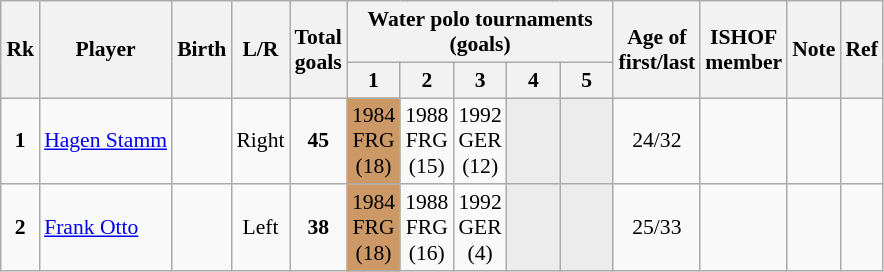<table class="wikitable sortable" style="text-align: center; font-size: 90%; margin-left: 1em;">
<tr>
<th rowspan="2">Rk</th>
<th rowspan="2">Player</th>
<th rowspan="2">Birth</th>
<th rowspan="2">L/R</th>
<th rowspan="2">Total<br>goals</th>
<th colspan="5">Water polo tournaments<br>(goals)</th>
<th rowspan="2">Age of<br>first/last</th>
<th rowspan="2">ISHOF<br>member</th>
<th rowspan="2">Note</th>
<th rowspan="2" class="unsortable">Ref</th>
</tr>
<tr>
<th>1</th>
<th style="width: 2em;" class="unsortable">2</th>
<th style="width: 2em;" class="unsortable">3</th>
<th style="width: 2em;" class="unsortable">4</th>
<th style="width: 2em;" class="unsortable">5</th>
</tr>
<tr>
<td><strong>1</strong></td>
<td style="text-align: left;" data-sort-value="Stamm, Hagen"><a href='#'>Hagen Stamm</a></td>
<td></td>
<td>Right</td>
<td><strong>45</strong></td>
<td style="background-color: #cc9966;">1984<br>FRG<br>(18)</td>
<td>1988<br>FRG<br>(15)</td>
<td>1992<br>GER<br>(12)</td>
<td style="background-color: #ececec;"></td>
<td style="background-color: #ececec;"></td>
<td>24/32</td>
<td></td>
<td style="text-align: left;"></td>
<td></td>
</tr>
<tr>
<td><strong>2</strong></td>
<td style="text-align: left;" data-sort-value="Otto, Frank"><a href='#'>Frank Otto</a></td>
<td></td>
<td>Left</td>
<td><strong>38</strong></td>
<td style="background-color: #cc9966;">1984<br>FRG<br>(18)</td>
<td>1988<br>FRG<br>(16)</td>
<td>1992<br>GER<br>(4)</td>
<td style="background-color: #ececec;"></td>
<td style="background-color: #ececec;"></td>
<td>25/33</td>
<td></td>
<td style="text-align: left;"></td>
<td></td>
</tr>
</table>
